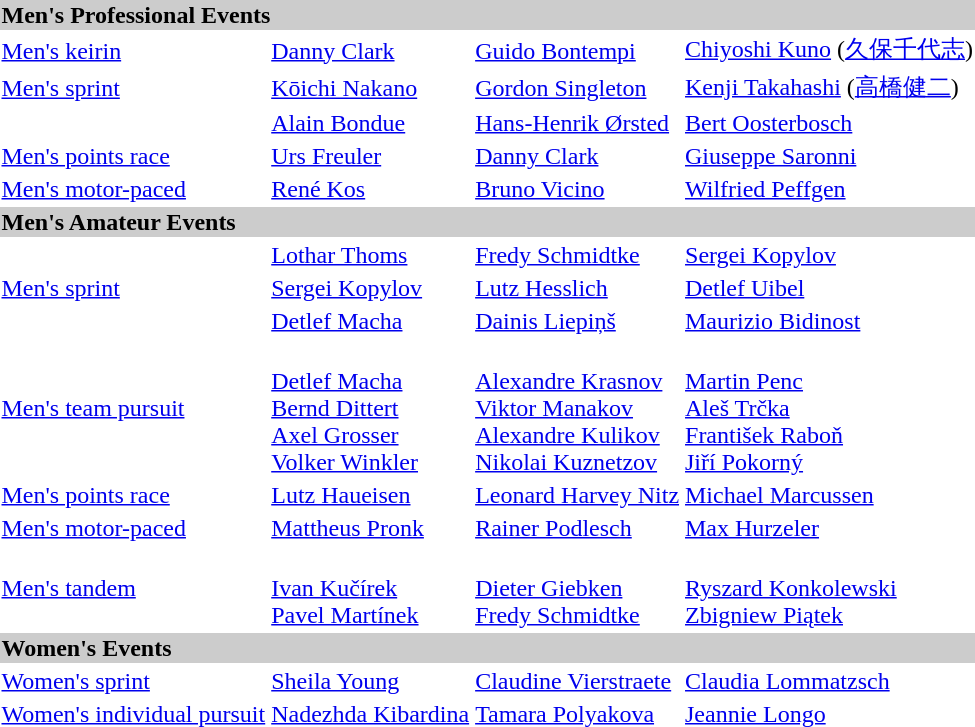<table>
<tr bgcolor="#cccccc">
<td colspan=7><strong>Men's Professional Events</strong></td>
</tr>
<tr>
<td><a href='#'>Men's keirin</a><br></td>
<td><a href='#'>Danny Clark</a><br></td>
<td><a href='#'>Guido Bontempi</a><br></td>
<td><a href='#'>Chiyoshi Kuno</a> (<a href='#'>久保千代志</a>) <br></td>
</tr>
<tr>
<td><a href='#'>Men's sprint</a> <br></td>
<td><a href='#'>Kōichi Nakano</a><br></td>
<td><a href='#'>Gordon Singleton</a><br></td>
<td><a href='#'>Kenji Takahashi</a> (<a href='#'>高橋健二</a>) <br></td>
</tr>
<tr>
<td><br></td>
<td><a href='#'>Alain Bondue</a><br></td>
<td><a href='#'>Hans-Henrik Ørsted</a><br></td>
<td><a href='#'>Bert Oosterbosch</a><br></td>
</tr>
<tr>
<td><a href='#'>Men's points race</a><br></td>
<td><a href='#'>Urs Freuler</a><br></td>
<td><a href='#'>Danny Clark</a><br></td>
<td><a href='#'>Giuseppe Saronni</a><br></td>
</tr>
<tr>
<td><a href='#'>Men's motor-paced</a><br></td>
<td><a href='#'>René Kos</a><br></td>
<td><a href='#'>Bruno Vicino</a><br></td>
<td><a href='#'>Wilfried Peffgen</a><br></td>
</tr>
<tr bgcolor="#cccccc">
<td colspan=7><strong>Men's Amateur Events</strong></td>
</tr>
<tr>
<td><br></td>
<td><a href='#'>Lothar Thoms</a><br></td>
<td><a href='#'>Fredy Schmidtke</a><br></td>
<td><a href='#'>Sergei Kopylov</a> <br></td>
</tr>
<tr>
<td><a href='#'>Men's sprint</a> <br></td>
<td><a href='#'>Sergei Kopylov</a> <br></td>
<td><a href='#'>Lutz Hesslich</a> <br></td>
<td><a href='#'>Detlef Uibel</a> <br></td>
</tr>
<tr>
<td><br></td>
<td><a href='#'>Detlef Macha</a><br></td>
<td><a href='#'>Dainis Liepiņš</a><br></td>
<td><a href='#'>Maurizio Bidinost</a><br></td>
</tr>
<tr>
<td><a href='#'>Men's team pursuit</a><br></td>
<td> <br> <a href='#'>Detlef Macha</a> <br> <a href='#'>Bernd Dittert</a> <br> <a href='#'>Axel Grosser</a><br> <a href='#'>Volker Winkler</a></td>
<td> <br> <a href='#'>Alexandre Krasnov</a><br> <a href='#'>Viktor Manakov</a> <br> <a href='#'>Alexandre Kulikov</a><br> <a href='#'>Nikolai Kuznetzov</a></td>
<td> <br> <a href='#'>Martin Penc</a><br> <a href='#'>Aleš Trčka</a> <br> <a href='#'>František Raboň</a><br> <a href='#'>Jiří Pokorný</a></td>
</tr>
<tr>
<td><a href='#'>Men's points race</a><br></td>
<td><a href='#'>Lutz Haueisen</a><br></td>
<td><a href='#'>Leonard Harvey Nitz</a><br></td>
<td><a href='#'>Michael Marcussen</a><br></td>
</tr>
<tr>
<td><a href='#'>Men's motor-paced</a><br></td>
<td><a href='#'>Mattheus Pronk</a><br></td>
<td><a href='#'>Rainer Podlesch</a><br></td>
<td><a href='#'>Max Hurzeler</a><br></td>
</tr>
<tr>
<td><a href='#'>Men's tandem</a><br></td>
<td> <br><a href='#'>Ivan Kučírek</a><br> <a href='#'>Pavel Martínek</a></td>
<td> <br><a href='#'>Dieter Giebken</a><br> <a href='#'>Fredy Schmidtke</a></td>
<td> <br><a href='#'>Ryszard Konkolewski</a><br> <a href='#'>Zbigniew Piątek</a></td>
</tr>
<tr bgcolor="#cccccc">
<td colspan=7><strong>Women's Events</strong></td>
</tr>
<tr>
<td><a href='#'>Women's sprint</a><br></td>
<td><a href='#'>Sheila Young</a><br></td>
<td><a href='#'>Claudine Vierstraete</a><br></td>
<td><a href='#'>Claudia Lommatzsch</a><br></td>
</tr>
<tr>
<td><a href='#'>Women's individual pursuit</a><br></td>
<td><a href='#'>Nadezhda Kibardina</a><br></td>
<td><a href='#'>Tamara Polyakova</a><br></td>
<td><a href='#'>Jeannie Longo</a><br></td>
</tr>
</table>
